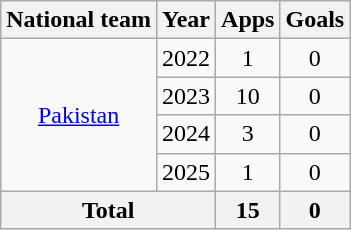<table class="wikitable" style="text-align:center">
<tr>
<th>National team</th>
<th>Year</th>
<th>Apps</th>
<th>Goals</th>
</tr>
<tr>
<td rowspan="4"><a href='#'>Pakistan</a></td>
<td>2022</td>
<td>1</td>
<td>0</td>
</tr>
<tr>
<td>2023</td>
<td>10</td>
<td>0</td>
</tr>
<tr>
<td>2024</td>
<td>3</td>
<td>0</td>
</tr>
<tr>
<td>2025</td>
<td>1</td>
<td>0</td>
</tr>
<tr>
<th colspan="2">Total</th>
<th>15</th>
<th>0</th>
</tr>
</table>
